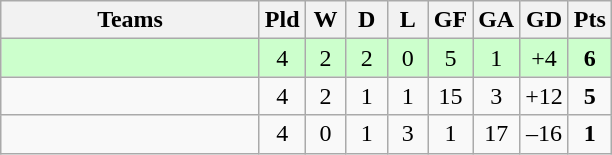<table class="wikitable" style="text-align: center;">
<tr>
<th width=165>Teams</th>
<th width=20>Pld</th>
<th width=20>W</th>
<th width=20>D</th>
<th width=20>L</th>
<th width=20>GF</th>
<th width=20>GA</th>
<th width=20>GD</th>
<th width=20>Pts</th>
</tr>
<tr align=center style="background:#ccffcc;">
<td style="text-align:left;"></td>
<td>4</td>
<td>2</td>
<td>2</td>
<td>0</td>
<td>5</td>
<td>1</td>
<td>+4</td>
<td><strong>6</strong></td>
</tr>
<tr align=center>
<td style="text-align:left;"></td>
<td>4</td>
<td>2</td>
<td>1</td>
<td>1</td>
<td>15</td>
<td>3</td>
<td>+12</td>
<td><strong>5</strong></td>
</tr>
<tr align=center>
<td style="text-align:left;"></td>
<td>4</td>
<td>0</td>
<td>1</td>
<td>3</td>
<td>1</td>
<td>17</td>
<td>–16</td>
<td><strong>1</strong></td>
</tr>
</table>
